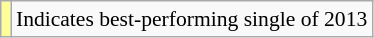<table class="wikitable" style="font-size:90%;">
<tr>
<td style="background:#ff9;"></td>
<td>Indicates best-performing single of 2013</td>
</tr>
</table>
